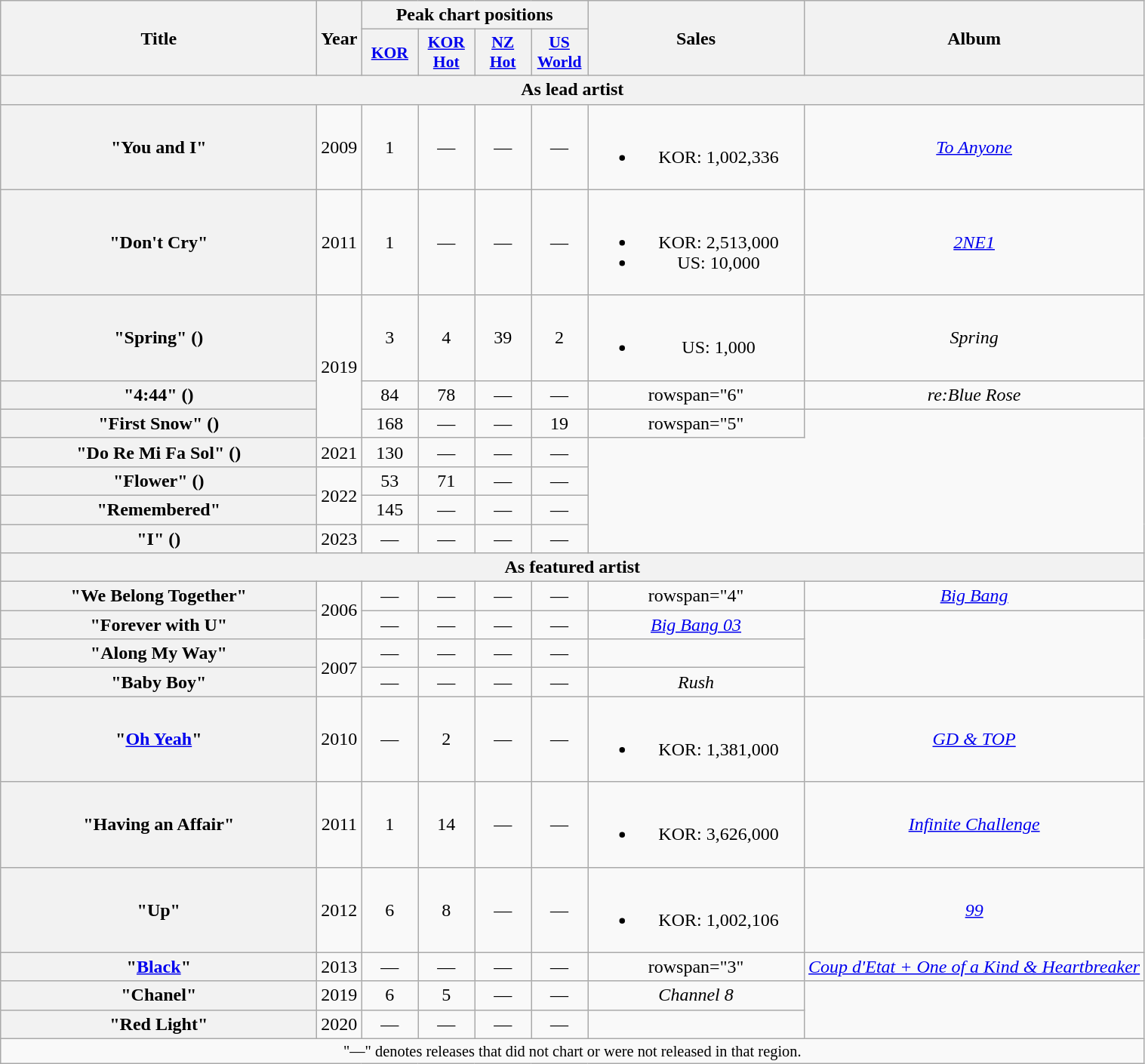<table class="wikitable plainrowheaders" style="text-align:center">
<tr>
<th scope="col" rowspan="2" style="width:17em">Title</th>
<th scope="col" rowspan="2">Year</th>
<th scope="col" colspan="4">Peak chart positions</th>
<th scope="col" rowspan="2" style="width:11.5em">Sales</th>
<th scope="col" rowspan="2">Album</th>
</tr>
<tr>
<th scope="col" style="width:3em;font-size:90%"><a href='#'>KOR</a><br></th>
<th scope="col" style="width:3em;font-size:90%"><a href='#'>KOR Hot</a><br></th>
<th scope="col" style="width:3em;font-size:90%"><a href='#'>NZ Hot</a><br></th>
<th scope="col" style="width:3em;font-size:90%"><a href='#'>US World</a><br></th>
</tr>
<tr>
<th colspan="8">As lead artist</th>
</tr>
<tr>
<th scope="row">"You and I"</th>
<td>2009</td>
<td>1</td>
<td>—</td>
<td>—</td>
<td>—</td>
<td><br><ul><li>KOR: 1,002,336</li></ul></td>
<td><em><a href='#'>To Anyone</a></em></td>
</tr>
<tr>
<th scope="row">"Don't Cry"</th>
<td>2011</td>
<td>1</td>
<td>—</td>
<td>—</td>
<td>—</td>
<td><br><ul><li>KOR: 2,513,000</li><li>US: 10,000</li></ul></td>
<td><em><a href='#'>2NE1</a></em></td>
</tr>
<tr>
<th scope="row">"Spring" () <br> </th>
<td rowspan="3">2019</td>
<td>3</td>
<td>4</td>
<td>39</td>
<td>2</td>
<td><br><ul><li>US: 1,000</li></ul></td>
<td><em>Spring</em></td>
</tr>
<tr>
<th scope="row">"4:44" () <br> </th>
<td>84</td>
<td>78</td>
<td>—</td>
<td>—</td>
<td>rowspan="6" </td>
<td><em>re:Blue Rose</em></td>
</tr>
<tr>
<th scope="row">"First Snow" ()<br></th>
<td>168</td>
<td>—</td>
<td>—</td>
<td>19</td>
<td>rowspan="5" </td>
</tr>
<tr>
<th scope="row">"Do Re Mi Fa Sol" ()<br></th>
<td>2021</td>
<td>130</td>
<td>—</td>
<td>—</td>
<td>—</td>
</tr>
<tr>
<th scope="row">"Flower" () <br></th>
<td rowspan="2">2022</td>
<td>53</td>
<td>71</td>
<td>—</td>
<td>—</td>
</tr>
<tr>
<th scope="row">"Remembered"</th>
<td>145</td>
<td>—</td>
<td>—</td>
<td>—</td>
</tr>
<tr>
<th scope="row">"I" () <br></th>
<td>2023</td>
<td>—</td>
<td>—</td>
<td>—</td>
<td>—</td>
</tr>
<tr>
<th colspan="8">As featured artist</th>
</tr>
<tr>
<th scope="row">"We Belong Together" <br> </th>
<td rowspan="2">2006</td>
<td>—</td>
<td>—</td>
<td>—</td>
<td>—</td>
<td>rowspan="4" </td>
<td><em><a href='#'>Big Bang</a></em></td>
</tr>
<tr>
<th scope="row">"Forever with U" <br> </th>
<td>—</td>
<td>—</td>
<td>—</td>
<td>—</td>
<td><em><a href='#'>Big Bang 03</a></em></td>
</tr>
<tr>
<th scope="row">"Along My Way" <br> </th>
<td rowspan="2">2007</td>
<td>—</td>
<td>—</td>
<td>—</td>
<td>—</td>
<td></td>
</tr>
<tr>
<th scope="row">"Baby Boy" </th>
<td>—</td>
<td>—</td>
<td>—</td>
<td>—</td>
<td><em>Rush</em></td>
</tr>
<tr>
<th scope="row">"<a href='#'>Oh Yeah</a>" <br> </th>
<td>2010</td>
<td>—</td>
<td>2</td>
<td>—</td>
<td>—</td>
<td><br><ul><li>KOR: 1,381,000</li></ul></td>
<td><em><a href='#'>GD & TOP</a></em></td>
</tr>
<tr>
<th scope="row">"Having an Affair" </th>
<td>2011</td>
<td>1</td>
<td>14</td>
<td>—</td>
<td>—</td>
<td><br><ul><li>KOR: 3,626,000</li></ul></td>
<td><em><a href='#'>Infinite Challenge</a></em></td>
</tr>
<tr>
<th scope="row">"Up" </th>
<td>2012</td>
<td>6</td>
<td>8</td>
<td>—</td>
<td>—</td>
<td><br><ul><li>KOR: 1,002,106</li></ul></td>
<td><em><a href='#'>99</a></em></td>
</tr>
<tr>
<th scope="row">"<a href='#'>Black</a>"  </th>
<td>2013</td>
<td>—</td>
<td>—</td>
<td>—</td>
<td>—</td>
<td>rowspan="3" </td>
<td><em><a href='#'>Coup d'Etat + One of a Kind & Heartbreaker</a></em></td>
</tr>
<tr>
<th scope="row">"Chanel" </th>
<td>2019</td>
<td>6</td>
<td>5</td>
<td>—</td>
<td>—</td>
<td><em>Channel 8</em></td>
</tr>
<tr>
<th scope="row">"Red Light" <br> </th>
<td>2020</td>
<td>—</td>
<td>—</td>
<td>—</td>
<td>—</td>
<td></td>
</tr>
<tr>
<td colspan="8" style="font-size:85%">"—" denotes releases that did not chart or were not released in that region.</td>
</tr>
</table>
